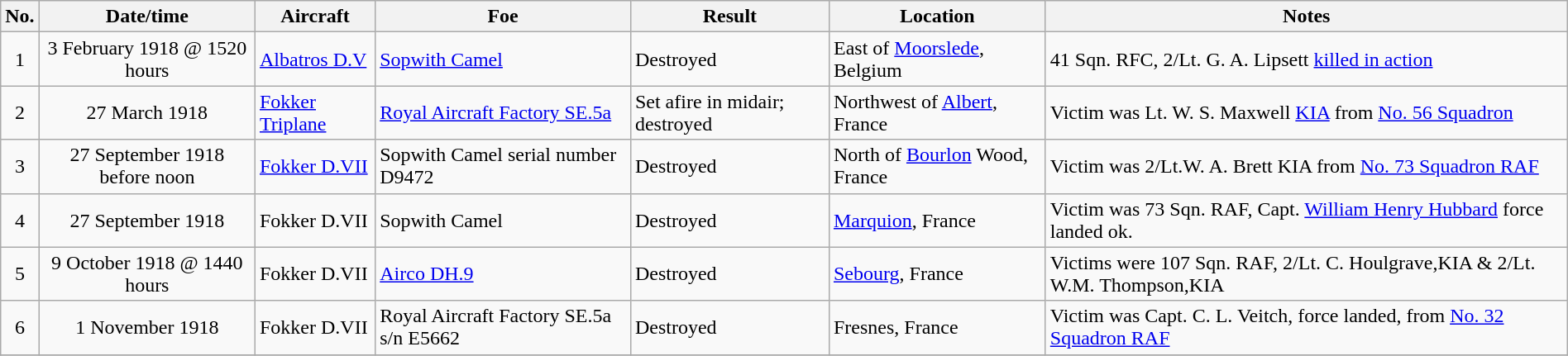<table class="wikitable" border="1" style="margin: 1em auto 1em auto">
<tr>
<th>No.</th>
<th>Date/time</th>
<th>Aircraft</th>
<th>Foe</th>
<th>Result</th>
<th>Location</th>
<th>Notes</th>
</tr>
<tr>
<td align="center">1</td>
<td align="center">3 February 1918 @ 1520 hours</td>
<td><a href='#'>Albatros D.V</a></td>
<td><a href='#'>Sopwith Camel</a></td>
<td>Destroyed</td>
<td>East of <a href='#'>Moorslede</a>, Belgium</td>
<td>41 Sqn. RFC, 2/Lt. G. A. Lipsett <a href='#'>killed in action</a></td>
</tr>
<tr>
<td align="center">2</td>
<td align="center">27 March 1918</td>
<td><a href='#'>Fokker Triplane</a></td>
<td><a href='#'>Royal Aircraft Factory SE.5a</a></td>
<td>Set afire in midair; destroyed</td>
<td>Northwest of <a href='#'>Albert</a>, France</td>
<td>Victim was Lt. W. S. Maxwell <a href='#'>KIA</a> from <a href='#'>No. 56 Squadron</a></td>
</tr>
<tr>
<td align="center">3</td>
<td align="center">27 September 1918 before noon</td>
<td><a href='#'>Fokker D.VII</a></td>
<td>Sopwith Camel serial number D9472</td>
<td>Destroyed</td>
<td>North of <a href='#'>Bourlon</a> Wood, France</td>
<td>Victim was 2/Lt.W. A. Brett KIA from <a href='#'>No. 73 Squadron RAF</a></td>
</tr>
<tr>
<td align="center">4</td>
<td align="center">27 September 1918</td>
<td>Fokker D.VII</td>
<td>Sopwith Camel</td>
<td>Destroyed</td>
<td><a href='#'>Marquion</a>, France</td>
<td>Victim was 73 Sqn. RAF, Capt. <a href='#'>William Henry Hubbard</a> force landed ok.</td>
</tr>
<tr>
<td align="center">5</td>
<td align="center">9 October 1918 @ 1440 hours</td>
<td>Fokker D.VII</td>
<td><a href='#'>Airco DH.9</a></td>
<td>Destroyed</td>
<td><a href='#'>Sebourg</a>, France</td>
<td>Victims were 107 Sqn. RAF, 2/Lt. C. Houlgrave,KIA & 2/Lt. W.M. Thompson,KIA</td>
</tr>
<tr>
<td align="center">6</td>
<td align="center">1 November 1918</td>
<td>Fokker D.VII</td>
<td>Royal Aircraft Factory SE.5a s/n E5662</td>
<td>Destroyed</td>
<td>Fresnes, France</td>
<td>Victim was Capt. C. L. Veitch, force landed, from <a href='#'>No. 32 Squadron RAF</a></td>
</tr>
<tr>
</tr>
</table>
